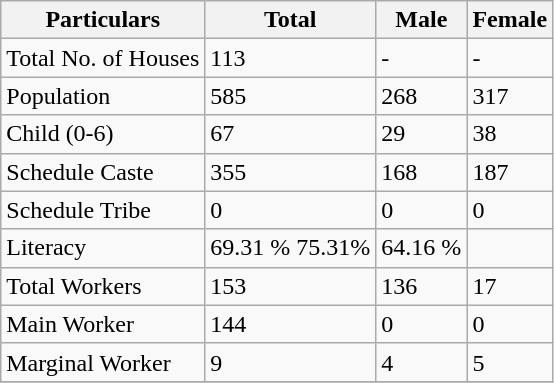<table class="wikitable sortable">
<tr>
<th>Particulars</th>
<th>Total</th>
<th>Male</th>
<th>Female</th>
</tr>
<tr>
<td>Total No. of Houses</td>
<td>113</td>
<td>-</td>
<td>-</td>
</tr>
<tr>
<td>Population</td>
<td>585</td>
<td>268</td>
<td>317</td>
</tr>
<tr>
<td>Child (0-6)</td>
<td>67</td>
<td>29</td>
<td>38</td>
</tr>
<tr>
<td>Schedule Caste</td>
<td>355</td>
<td>168</td>
<td>187</td>
</tr>
<tr>
<td>Schedule Tribe</td>
<td>0</td>
<td>0</td>
<td>0</td>
</tr>
<tr>
<td>Literacy</td>
<td>69.31 %  75.31%</td>
<td>64.16 %</td>
</tr>
<tr>
<td>Total Workers</td>
<td>153</td>
<td>136</td>
<td>17</td>
</tr>
<tr>
<td>Main Worker</td>
<td>144</td>
<td>0</td>
<td>0</td>
</tr>
<tr>
<td>Marginal Worker</td>
<td>9</td>
<td>4</td>
<td>5</td>
</tr>
<tr>
</tr>
</table>
